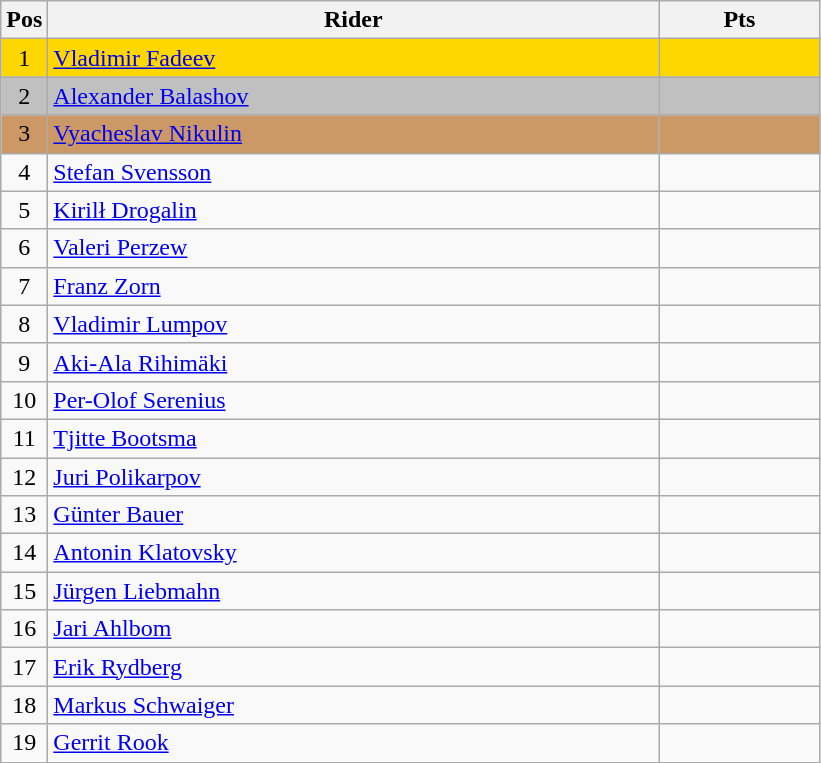<table class="wikitable" style="font-size: 100%">
<tr>
<th width=20>Pos</th>
<th width=400>Rider</th>
<th width=100>Pts</th>
</tr>
<tr align=center style="background-color: gold;">
<td>1</td>
<td align="left"> <a href='#'>Vladimir Fadeev</a></td>
<td></td>
</tr>
<tr align=center style="background-color: silver;">
<td>2</td>
<td align="left"> <a href='#'>Alexander Balashov</a></td>
<td></td>
</tr>
<tr align=center style="background-color: #cc9966;">
<td>3</td>
<td align="left"> <a href='#'>Vyacheslav Nikulin</a></td>
<td></td>
</tr>
<tr align=center>
<td>4</td>
<td align="left"> <a href='#'>Stefan Svensson</a></td>
<td></td>
</tr>
<tr align=center>
<td>5</td>
<td align="left"> <a href='#'>Kirilł Drogalin</a></td>
<td></td>
</tr>
<tr align=center>
<td>6</td>
<td align="left"> <a href='#'>Valeri Perzew</a></td>
<td></td>
</tr>
<tr align=center>
<td>7</td>
<td align="left"> <a href='#'>Franz Zorn</a></td>
<td></td>
</tr>
<tr align=center>
<td>8</td>
<td align="left"> <a href='#'>Vladimir Lumpov</a></td>
<td></td>
</tr>
<tr align=center>
<td>9</td>
<td align="left"> <a href='#'>Aki-Ala Rihimäki</a></td>
<td></td>
</tr>
<tr align=center>
<td>10</td>
<td align="left"> <a href='#'>Per-Olof Serenius</a></td>
<td></td>
</tr>
<tr align=center>
<td>11</td>
<td align="left"> <a href='#'>Tjitte Bootsma</a></td>
<td></td>
</tr>
<tr align=center>
<td>12</td>
<td align="left"> <a href='#'>Juri Polikarpov</a></td>
<td></td>
</tr>
<tr align=center>
<td>13</td>
<td align="left"> <a href='#'>Günter Bauer</a></td>
<td></td>
</tr>
<tr align=center>
<td>14</td>
<td align="left"> <a href='#'>Antonin Klatovsky</a></td>
<td></td>
</tr>
<tr align=center>
<td>15</td>
<td align="left"> <a href='#'>Jürgen Liebmahn</a></td>
<td></td>
</tr>
<tr align=center>
<td>16</td>
<td align="left"> <a href='#'>Jari Ahlbom</a></td>
<td></td>
</tr>
<tr align=center>
<td>17</td>
<td align="left"> <a href='#'>Erik Rydberg</a></td>
<td></td>
</tr>
<tr align=center>
<td>18</td>
<td align="left"> <a href='#'>Markus Schwaiger</a></td>
<td></td>
</tr>
<tr align=center>
<td>19</td>
<td align="left"> <a href='#'>Gerrit Rook</a></td>
<td></td>
</tr>
</table>
